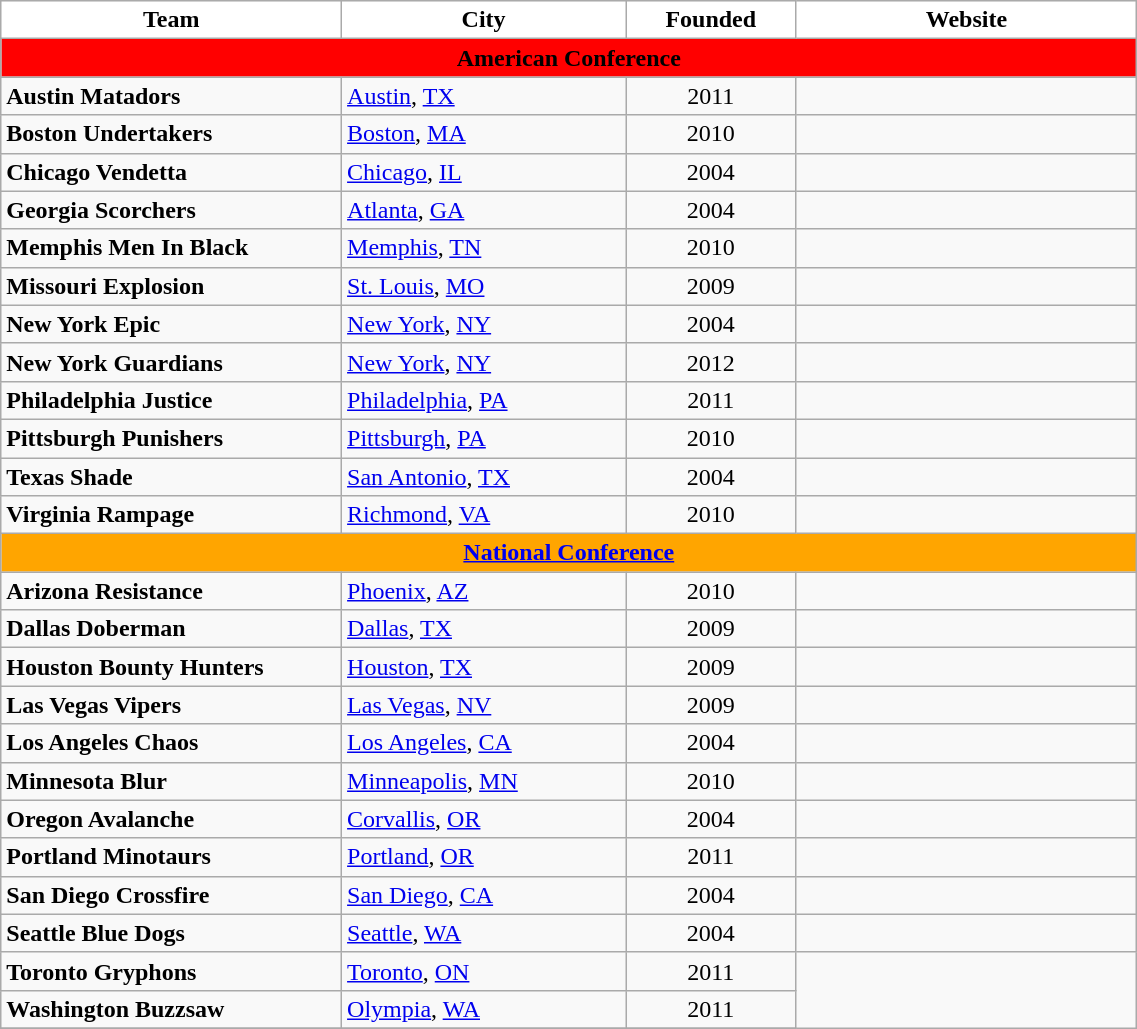<table class="wikitable" style="width:60%; text-align:left">
<tr>
<th style="background:white; width:30%">Team</th>
<th style="background:white; width:25%">City</th>
<th style="background:white; width:15%">Founded</th>
<th style="background:white; width:30%">Website</th>
</tr>
<tr>
<th style=background-color:red colspan=6><span>American Conference</span></th>
</tr>
<tr>
<td><strong>Austin Matadors</strong></td>
<td><a href='#'>Austin</a>, <a href='#'>TX</a></td>
<td align=center>2011</td>
</tr>
<tr>
<td><strong>Boston Undertakers</strong></td>
<td><a href='#'>Boston</a>, <a href='#'>MA</a></td>
<td align=center>2010</td>
<td></td>
</tr>
<tr>
<td><strong>Chicago Vendetta</strong></td>
<td><a href='#'>Chicago</a>, <a href='#'>IL</a></td>
<td align=center>2004</td>
<td></td>
</tr>
<tr>
<td><strong>Georgia Scorchers</strong></td>
<td><a href='#'>Atlanta</a>, <a href='#'>GA</a></td>
<td align=center>2004</td>
<td></td>
</tr>
<tr>
<td><strong>Memphis Men In Black</strong></td>
<td><a href='#'>Memphis</a>, <a href='#'>TN</a></td>
<td align=center>2010</td>
<td></td>
</tr>
<tr>
<td><strong>Missouri Explosion</strong></td>
<td><a href='#'>St. Louis</a>, <a href='#'>MO</a></td>
<td align=center>2009</td>
<td></td>
</tr>
<tr>
<td><strong>New York Epic</strong></td>
<td><a href='#'>New York</a>, <a href='#'>NY</a></td>
<td align=center>2004</td>
<td></td>
</tr>
<tr>
<td><strong>New York Guardians</strong></td>
<td><a href='#'>New York</a>, <a href='#'>NY</a></td>
<td align=center>2012</td>
</tr>
<tr>
<td><strong>Philadelphia Justice</strong></td>
<td><a href='#'>Philadelphia</a>, <a href='#'>PA</a></td>
<td align=center>2011</td>
<td></td>
</tr>
<tr>
<td><strong>Pittsburgh Punishers</strong></td>
<td><a href='#'>Pittsburgh</a>, <a href='#'>PA</a></td>
<td align=center>2010</td>
<td></td>
</tr>
<tr>
<td><strong>Texas Shade</strong></td>
<td><a href='#'>San Antonio</a>, <a href='#'>TX</a></td>
<td align=center>2004</td>
<td></td>
</tr>
<tr>
<td><strong>Virginia Rampage</strong></td>
<td><a href='#'>Richmond</a>, <a href='#'>VA</a></td>
<td align=center>2010</td>
<td></td>
</tr>
<tr>
<th style=background-color:orange colspan=6><a href='#'><span>National Conference</span></a></th>
</tr>
<tr>
<td><strong>Arizona Resistance</strong></td>
<td><a href='#'>Phoenix</a>, <a href='#'>AZ</a></td>
<td align=center>2010</td>
<td></td>
</tr>
<tr>
<td><strong>Dallas Doberman</strong></td>
<td><a href='#'>Dallas</a>, <a href='#'>TX</a></td>
<td align=center>2009</td>
<td></td>
</tr>
<tr>
<td><strong>Houston Bounty Hunters</strong></td>
<td><a href='#'>Houston</a>, <a href='#'>TX</a></td>
<td align=center>2009</td>
<td></td>
</tr>
<tr>
<td><strong>Las Vegas Vipers</strong></td>
<td><a href='#'>Las Vegas</a>, <a href='#'>NV</a></td>
<td align=center>2009</td>
<td></td>
</tr>
<tr>
<td><strong>Los Angeles Chaos</strong></td>
<td><a href='#'>Los Angeles</a>, <a href='#'>CA</a></td>
<td align=center>2004</td>
<td></td>
</tr>
<tr>
<td><strong>Minnesota Blur</strong></td>
<td><a href='#'>Minneapolis</a>, <a href='#'>MN</a></td>
<td align=center>2010</td>
<td></td>
</tr>
<tr>
<td><strong>Oregon Avalanche</strong></td>
<td><a href='#'>Corvallis</a>, <a href='#'>OR</a></td>
<td align=center>2004</td>
<td></td>
</tr>
<tr>
<td><strong>Portland Minotaurs</strong></td>
<td><a href='#'>Portland</a>, <a href='#'>OR</a></td>
<td align=center>2011</td>
</tr>
<tr>
<td><strong>San Diego Crossfire</strong></td>
<td><a href='#'>San Diego</a>, <a href='#'>CA</a></td>
<td align=center>2004</td>
<td></td>
</tr>
<tr>
<td><strong>Seattle Blue Dogs</strong></td>
<td><a href='#'>Seattle</a>, <a href='#'>WA</a></td>
<td align=center>2004</td>
<td></td>
</tr>
<tr>
<td><strong>Toronto Gryphons</strong></td>
<td><a href='#'>Toronto</a>, <a href='#'>ON</a></td>
<td align=center>2011</td>
</tr>
<tr>
<td><strong>Washington Buzzsaw</strong></td>
<td><a href='#'>Olympia</a>, <a href='#'>WA</a></td>
<td align=center>2011</td>
</tr>
<tr>
</tr>
</table>
